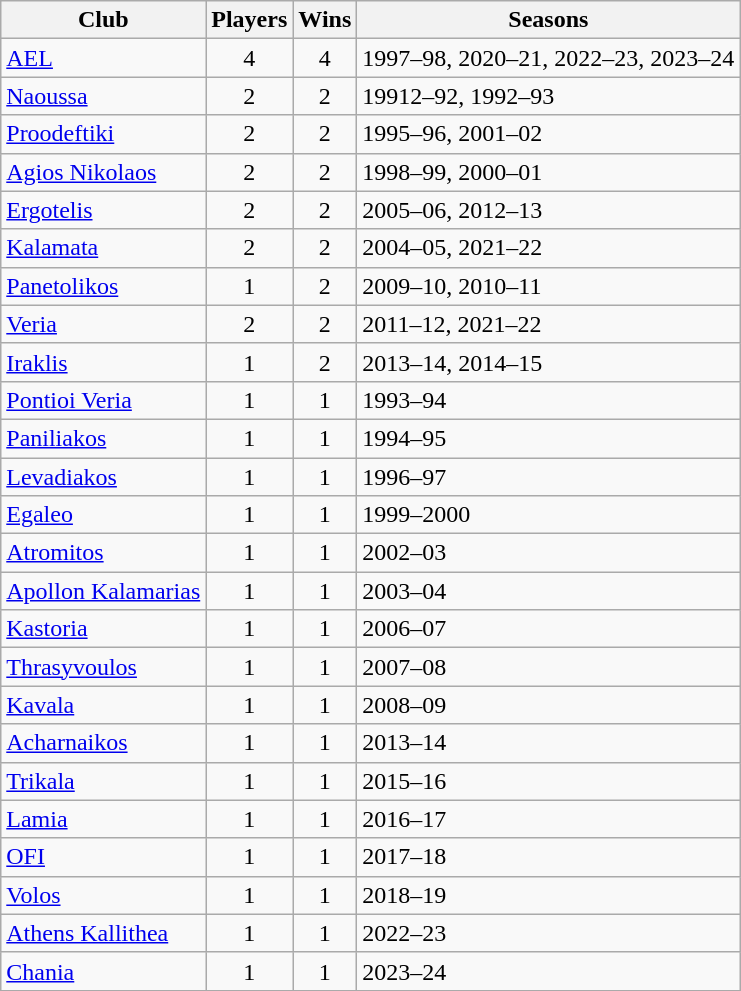<table class="wikitable" style="margin-right: 0;">
<tr text-align:center;">
<th>Club</th>
<th>Players</th>
<th>Wins</th>
<th>Seasons</th>
</tr>
<tr>
<td><a href='#'>AEL</a></td>
<td align="center">4</td>
<td align="center">4</td>
<td>1997–98, 2020–21, 2022–23, 2023–24</td>
</tr>
<tr>
<td><a href='#'>Naoussa</a></td>
<td align="center">2</td>
<td align="center">2</td>
<td>19912–92, 1992–93</td>
</tr>
<tr>
<td><a href='#'>Proodeftiki</a></td>
<td align="center">2</td>
<td align="center">2</td>
<td>1995–96, 2001–02</td>
</tr>
<tr>
<td><a href='#'>Agios Nikolaos</a></td>
<td align="center">2</td>
<td align="center">2</td>
<td>1998–99, 2000–01</td>
</tr>
<tr>
<td><a href='#'>Ergotelis</a></td>
<td align="center">2</td>
<td align="center">2</td>
<td>2005–06, 2012–13</td>
</tr>
<tr>
<td><a href='#'>Kalamata</a></td>
<td align="center">2</td>
<td align="center">2</td>
<td>2004–05, 2021–22</td>
</tr>
<tr>
<td><a href='#'>Panetolikos</a></td>
<td align="center">1</td>
<td align="center">2</td>
<td>2009–10, 2010–11</td>
</tr>
<tr>
<td><a href='#'>Veria</a></td>
<td align="center">2</td>
<td align="center">2</td>
<td>2011–12, 2021–22</td>
</tr>
<tr>
<td><a href='#'>Iraklis</a></td>
<td align="center">1</td>
<td align="center">2</td>
<td>2013–14, 2014–15</td>
</tr>
<tr>
<td><a href='#'>Pontioi Veria</a></td>
<td align="center">1</td>
<td align="center">1</td>
<td>1993–94</td>
</tr>
<tr>
<td><a href='#'>Paniliakos</a></td>
<td align="center">1</td>
<td align="center">1</td>
<td>1994–95</td>
</tr>
<tr>
<td><a href='#'>Levadiakos</a></td>
<td align="center">1</td>
<td align="center">1</td>
<td>1996–97</td>
</tr>
<tr>
<td><a href='#'>Egaleo</a></td>
<td align="center">1</td>
<td align="center">1</td>
<td>1999–2000</td>
</tr>
<tr>
<td><a href='#'>Atromitos</a></td>
<td align="center">1</td>
<td align="center">1</td>
<td>2002–03</td>
</tr>
<tr>
<td><a href='#'>Apollon Kalamarias</a></td>
<td align="center">1</td>
<td align="center">1</td>
<td>2003–04</td>
</tr>
<tr>
<td><a href='#'>Kastoria</a></td>
<td align="center">1</td>
<td align="center">1</td>
<td>2006–07</td>
</tr>
<tr>
<td><a href='#'>Thrasyvoulos</a></td>
<td align="center">1</td>
<td align="center">1</td>
<td>2007–08</td>
</tr>
<tr>
<td><a href='#'>Kavala</a></td>
<td align="center">1</td>
<td align="center">1</td>
<td>2008–09</td>
</tr>
<tr>
<td><a href='#'>Acharnaikos</a></td>
<td align="center">1</td>
<td align="center">1</td>
<td>2013–14</td>
</tr>
<tr>
<td><a href='#'>Trikala</a></td>
<td align="center">1</td>
<td align="center">1</td>
<td>2015–16</td>
</tr>
<tr>
<td><a href='#'>Lamia</a></td>
<td align="center">1</td>
<td align="center">1</td>
<td>2016–17</td>
</tr>
<tr>
<td><a href='#'>OFI</a></td>
<td align="center">1</td>
<td align="center">1</td>
<td>2017–18</td>
</tr>
<tr>
<td><a href='#'>Volos</a></td>
<td align="center">1</td>
<td align="center">1</td>
<td>2018–19</td>
</tr>
<tr>
<td><a href='#'>Athens Kallithea</a></td>
<td align="center">1</td>
<td align="center">1</td>
<td>2022–23</td>
</tr>
<tr>
<td><a href='#'>Chania</a></td>
<td align="center">1</td>
<td align="center">1</td>
<td>2023–24</td>
</tr>
</table>
